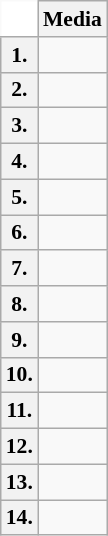<table class="wikitable" style="white-space:nowrap; font-size:90%;">
<tr>
<td ! colspan=1 style="background:white; border-top-style:hidden; border-left-style:hidden;"></td>
<th>Media</th>
</tr>
<tr>
<th>1.</th>
<td></td>
</tr>
<tr>
<th>2.</th>
<td></td>
</tr>
<tr>
<th>3.</th>
<td></td>
</tr>
<tr>
<th>4.</th>
<td></td>
</tr>
<tr>
<th>5.</th>
<td></td>
</tr>
<tr>
<th>6.</th>
<td></td>
</tr>
<tr>
<th>7.</th>
<td></td>
</tr>
<tr>
<th>8.</th>
<td></td>
</tr>
<tr>
<th>9.</th>
<td></td>
</tr>
<tr>
<th>10.</th>
<td></td>
</tr>
<tr>
<th>11.</th>
<td></td>
</tr>
<tr>
<th>12.</th>
<td></td>
</tr>
<tr>
<th>13.</th>
<td></td>
</tr>
<tr>
<th>14.</th>
<td></td>
</tr>
</table>
